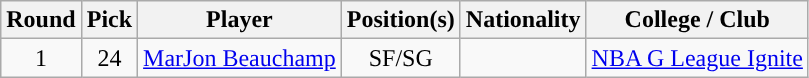<table class="wikitable sortable sortable">
<tr>
<th>Round</th>
<th>Pick</th>
<th>Player</th>
<th>Position(s)</th>
<th>Nationality</th>
<th>College / Club</th>
</tr>
<tr style="text-align: center">
<td>1</td>
<td>24</td>
<td><a href='#'>MarJon Beauchamp</a></td>
<td>SF/SG</td>
<td></td>
<td><a href='#'>NBA G League Ignite</a></td>
</tr>
</table>
